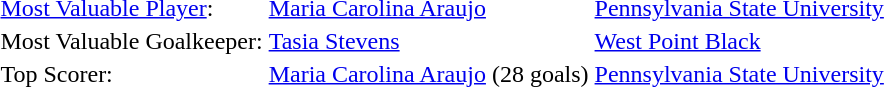<table>
<tr>
<td><a href='#'>Most Valuable Player</a>:</td>
<td><a href='#'>Maria Carolina Araujo</a></td>
<td><a href='#'>Pennsylvania State University</a></td>
</tr>
<tr>
<td>Most Valuable Goalkeeper:</td>
<td><a href='#'>Tasia Stevens</a></td>
<td><a href='#'>West Point Black</a></td>
</tr>
<tr>
<td>Top Scorer:</td>
<td><a href='#'>Maria Carolina Araujo</a> (28 goals)</td>
<td><a href='#'>Pennsylvania State University</a></td>
</tr>
</table>
